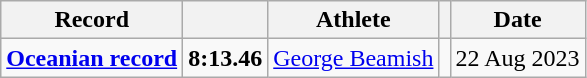<table class="wikitable">
<tr>
<th>Record</th>
<th></th>
<th>Athlete</th>
<th></th>
<th>Date</th>
</tr>
<tr>
<td><strong><a href='#'>Oceanian record</a></strong></td>
<td align=center><strong>8:13.46</strong></td>
<td><a href='#'>George Beamish</a></td>
<td></td>
<td align=right>22 Aug 2023</td>
</tr>
</table>
